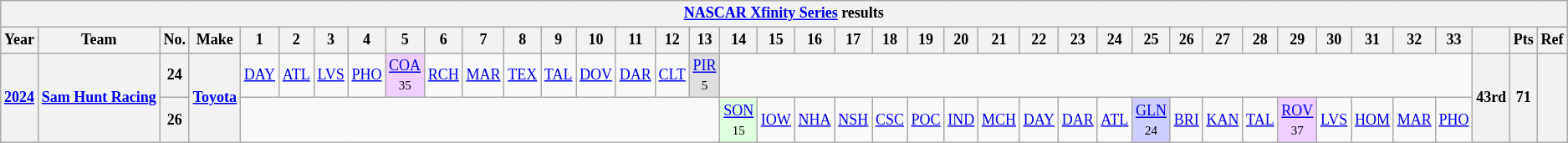<table class="wikitable" style="text-align:center; font-size:75%">
<tr>
<th colspan="42"><a href='#'>NASCAR Xfinity Series</a> results</th>
</tr>
<tr>
<th>Year</th>
<th>Team</th>
<th>No.</th>
<th>Make</th>
<th>1</th>
<th>2</th>
<th>3</th>
<th>4</th>
<th>5</th>
<th>6</th>
<th>7</th>
<th>8</th>
<th>9</th>
<th>10</th>
<th>11</th>
<th>12</th>
<th>13</th>
<th>14</th>
<th>15</th>
<th>16</th>
<th>17</th>
<th>18</th>
<th>19</th>
<th>20</th>
<th>21</th>
<th>22</th>
<th>23</th>
<th>24</th>
<th>25</th>
<th>26</th>
<th>27</th>
<th>28</th>
<th>29</th>
<th>30</th>
<th>31</th>
<th>32</th>
<th>33</th>
<th></th>
<th>Pts</th>
<th>Ref</th>
</tr>
<tr>
<th rowspan=2><a href='#'>2024</a></th>
<th rowspan=2 nowrap><a href='#'>Sam Hunt Racing</a></th>
<th>24</th>
<th rowspan=2><a href='#'>Toyota</a></th>
<td><a href='#'>DAY</a></td>
<td><a href='#'>ATL</a></td>
<td><a href='#'>LVS</a></td>
<td><a href='#'>PHO</a></td>
<td style="background:#EFCFFF;"><a href='#'>COA</a><br><small>35</small></td>
<td><a href='#'>RCH</a></td>
<td><a href='#'>MAR</a></td>
<td><a href='#'>TEX</a></td>
<td><a href='#'>TAL</a></td>
<td><a href='#'>DOV</a></td>
<td><a href='#'>DAR</a></td>
<td><a href='#'>CLT</a></td>
<td style="background:#DFDFDF;"><a href='#'>PIR</a><br><small>5</small></td>
<td colspan=20></td>
<th rowspan=2>43rd</th>
<th rowspan=2>71</th>
<th rowspan=2></th>
</tr>
<tr>
<th>26</th>
<td colspan=13></td>
<td style="background:#DFFFDF;"><a href='#'>SON</a><br><small>15</small></td>
<td><a href='#'>IOW</a></td>
<td><a href='#'>NHA</a></td>
<td><a href='#'>NSH</a></td>
<td><a href='#'>CSC</a></td>
<td><a href='#'>POC</a></td>
<td><a href='#'>IND</a></td>
<td><a href='#'>MCH</a></td>
<td><a href='#'>DAY</a></td>
<td><a href='#'>DAR</a></td>
<td><a href='#'>ATL</a></td>
<td style="background:#CFCFFF;"><a href='#'>GLN</a><br><small>24</small></td>
<td><a href='#'>BRI</a></td>
<td><a href='#'>KAN</a></td>
<td><a href='#'>TAL</a></td>
<td style="background:#EFCFFF;"><a href='#'>ROV</a><br><small>37</small></td>
<td><a href='#'>LVS</a></td>
<td><a href='#'>HOM</a></td>
<td><a href='#'>MAR</a></td>
<td><a href='#'>PHO</a></td>
</tr>
</table>
